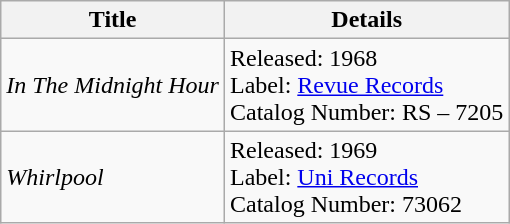<table class="wikitable">
<tr>
<th>Title</th>
<th>Details</th>
</tr>
<tr>
<td><em>In The Midnight Hour</em></td>
<td>Released: 1968<br>Label: <a href='#'>Revue Records</a><br>Catalog Number: RS – 7205</td>
</tr>
<tr>
<td><em>Whirlpool</em></td>
<td>Released: 1969<br>Label: <a href='#'>Uni Records</a><br>Catalog Number: 73062</td>
</tr>
</table>
